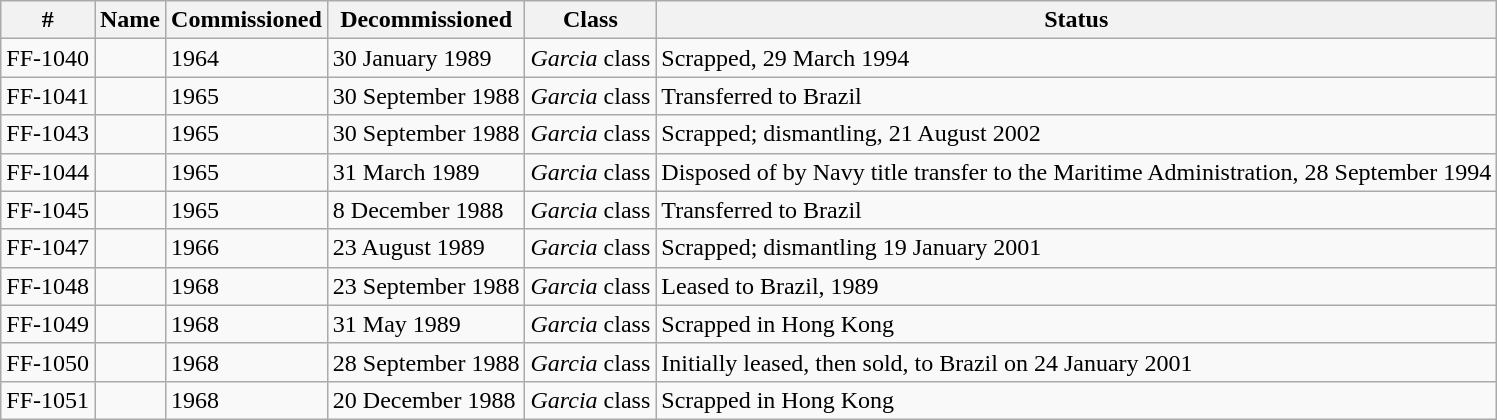<table class="wikitable">
<tr>
<th>#</th>
<th>Name</th>
<th>Commissioned</th>
<th>Decommissioned</th>
<th>Class</th>
<th>Status</th>
</tr>
<tr>
<td>FF-1040</td>
<td></td>
<td>1964</td>
<td>30 January 1989</td>
<td><em>Garcia</em> class</td>
<td>Scrapped, 29 March 1994</td>
</tr>
<tr>
<td>FF-1041</td>
<td></td>
<td>1965</td>
<td>30 September 1988</td>
<td><em>Garcia</em> class</td>
<td>Transferred to Brazil</td>
</tr>
<tr>
<td>FF-1043</td>
<td></td>
<td>1965</td>
<td>30 September 1988</td>
<td><em>Garcia</em> class</td>
<td>Scrapped; dismantling, 21 August 2002</td>
</tr>
<tr>
<td>FF-1044</td>
<td></td>
<td>1965</td>
<td>31 March 1989</td>
<td><em>Garcia</em> class</td>
<td>Disposed of by Navy title transfer to the Maritime Administration, 28 September 1994</td>
</tr>
<tr>
<td>FF-1045</td>
<td></td>
<td>1965</td>
<td>8 December 1988</td>
<td><em>Garcia</em> class</td>
<td>Transferred to Brazil</td>
</tr>
<tr>
<td>FF-1047</td>
<td></td>
<td>1966</td>
<td>23 August 1989</td>
<td><em>Garcia</em> class</td>
<td>Scrapped; dismantling 19 January 2001</td>
</tr>
<tr>
<td>FF-1048</td>
<td></td>
<td>1968</td>
<td>23 September 1988</td>
<td><em>Garcia</em> class</td>
<td>Leased to Brazil, 1989</td>
</tr>
<tr>
<td>FF-1049</td>
<td></td>
<td>1968</td>
<td>31 May 1989</td>
<td><em>Garcia</em> class</td>
<td>Scrapped in Hong Kong</td>
</tr>
<tr>
<td>FF-1050</td>
<td></td>
<td>1968</td>
<td>28 September 1988</td>
<td><em>Garcia</em> class</td>
<td>Initially leased, then sold, to Brazil on 24 January 2001</td>
</tr>
<tr>
<td>FF-1051</td>
<td></td>
<td>1968</td>
<td>20 December 1988</td>
<td><em>Garcia</em> class</td>
<td>Scrapped in Hong Kong</td>
</tr>
</table>
